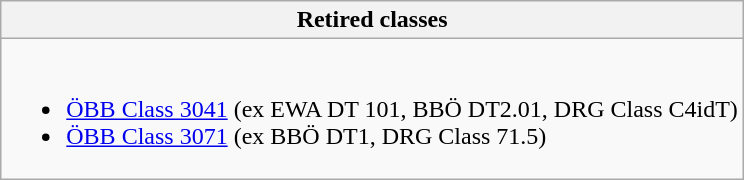<table class="wikitable">
<tr>
<th>Retired classes</th>
</tr>
<tr>
<td><br><ul><li><a href='#'>ÖBB Class 3041</a> (ex EWA DT 101, BBÖ DT2.01, DRG Class C4idT)</li><li><a href='#'>ÖBB Class 3071</a> (ex BBÖ DT1, DRG Class 71.5)</li></ul></td>
</tr>
</table>
